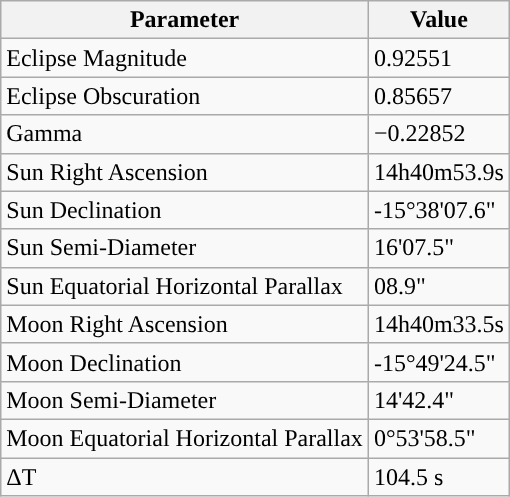<table class="wikitable">
<tr>
<th>Parameter</th>
<th>Value</th>
</tr>
<tr>
<td>Eclipse Magnitude</td>
<td>0.92551</td>
</tr>
<tr>
<td>Eclipse Obscuration</td>
<td>0.85657</td>
</tr>
<tr>
<td>Gamma</td>
<td>−0.22852</td>
</tr>
<tr>
<td>Sun Right Ascension</td>
<td>14h40m53.9s</td>
</tr>
<tr>
<td>Sun Declination</td>
<td>-15°38'07.6"</td>
</tr>
<tr>
<td>Sun Semi-Diameter</td>
<td>16'07.5"</td>
</tr>
<tr>
<td>Sun Equatorial Horizontal Parallax</td>
<td>08.9"</td>
</tr>
<tr>
<td>Moon Right Ascension</td>
<td>14h40m33.5s</td>
</tr>
<tr>
<td>Moon Declination</td>
<td>-15°49'24.5"</td>
</tr>
<tr>
<td>Moon Semi-Diameter</td>
<td>14'42.4"</td>
</tr>
<tr>
<td>Moon Equatorial Horizontal Parallax</td>
<td>0°53'58.5"</td>
</tr>
<tr>
<td>ΔT</td>
<td>104.5 s</td>
</tr>
</table>
